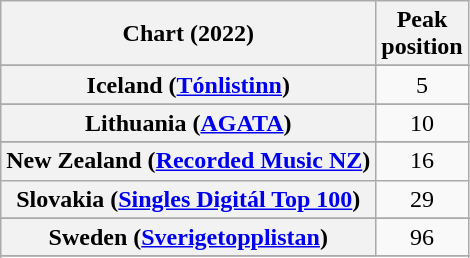<table class="wikitable sortable plainrowheaders" style="text-align:center">
<tr>
<th scope="col">Chart (2022)</th>
<th scope="col">Peak<br>position</th>
</tr>
<tr>
</tr>
<tr>
</tr>
<tr>
</tr>
<tr>
</tr>
<tr>
</tr>
<tr>
</tr>
<tr>
</tr>
<tr>
<th scope="row">Iceland (<a href='#'>Tónlistinn</a>)</th>
<td>5</td>
</tr>
<tr>
</tr>
<tr>
<th scope="row">Lithuania (<a href='#'>AGATA</a>)</th>
<td>10</td>
</tr>
<tr>
</tr>
<tr>
<th scope="row">New Zealand (<a href='#'>Recorded Music NZ</a>)</th>
<td>16</td>
</tr>
<tr>
<th scope="row">Slovakia (<a href='#'>Singles Digitál Top 100</a>)</th>
<td>29</td>
</tr>
<tr>
</tr>
<tr>
<th scope="row">Sweden (<a href='#'>Sverigetopplistan</a>)</th>
<td>96</td>
</tr>
<tr>
</tr>
<tr>
</tr>
<tr>
</tr>
<tr>
</tr>
<tr>
</tr>
<tr>
</tr>
<tr>
</tr>
</table>
